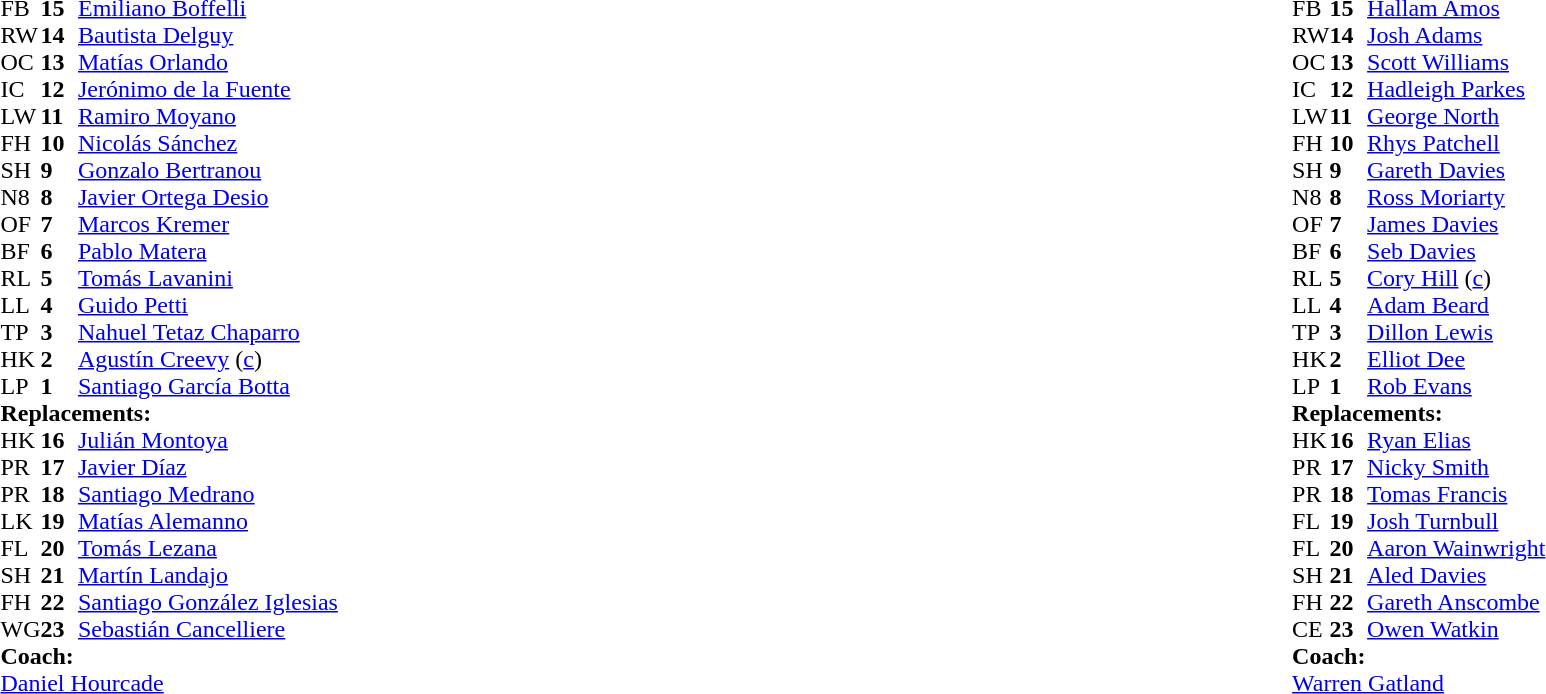<table style="width:100%;">
<tr>
<td style="vertical-align:top; width:50%;"><br><table style="font-size: 100%" cellspacing="0" cellpadding="0">
<tr>
<th width="25"></th>
<th width="25"></th>
</tr>
<tr>
<td>FB</td>
<td><strong>15</strong></td>
<td><a href='#'>Emiliano Boffelli</a></td>
</tr>
<tr>
<td>RW</td>
<td><strong>14</strong></td>
<td><a href='#'>Bautista Delguy</a></td>
<td></td>
<td></td>
</tr>
<tr>
<td>OC</td>
<td><strong>13</strong></td>
<td><a href='#'>Matías Orlando</a></td>
</tr>
<tr>
<td>IC</td>
<td><strong>12</strong></td>
<td><a href='#'>Jerónimo de la Fuente</a></td>
</tr>
<tr>
<td>LW</td>
<td><strong>11</strong></td>
<td><a href='#'>Ramiro Moyano</a></td>
</tr>
<tr>
<td>FH</td>
<td><strong>10</strong></td>
<td><a href='#'>Nicolás Sánchez</a></td>
<td></td>
<td></td>
</tr>
<tr>
<td>SH</td>
<td><strong>9</strong></td>
<td><a href='#'>Gonzalo Bertranou</a></td>
<td></td>
<td></td>
</tr>
<tr>
<td>N8</td>
<td><strong>8</strong></td>
<td><a href='#'>Javier Ortega Desio</a></td>
</tr>
<tr>
<td>OF</td>
<td><strong>7</strong></td>
<td><a href='#'>Marcos Kremer</a></td>
</tr>
<tr>
<td>BF</td>
<td><strong>6</strong></td>
<td><a href='#'>Pablo Matera</a></td>
<td></td>
<td></td>
</tr>
<tr>
<td>RL</td>
<td><strong>5</strong></td>
<td><a href='#'>Tomás Lavanini</a></td>
<td></td>
<td></td>
</tr>
<tr>
<td>LL</td>
<td><strong>4</strong></td>
<td><a href='#'>Guido Petti</a></td>
</tr>
<tr>
<td>TP</td>
<td><strong>3</strong></td>
<td><a href='#'>Nahuel Tetaz Chaparro</a></td>
<td></td>
<td></td>
</tr>
<tr>
<td>HK</td>
<td><strong>2</strong></td>
<td><a href='#'>Agustín Creevy</a> (<a href='#'>c</a>)</td>
<td></td>
<td></td>
</tr>
<tr>
<td>LP</td>
<td><strong>1</strong></td>
<td><a href='#'>Santiago García Botta</a></td>
<td></td>
<td colspan=2></td>
<td></td>
</tr>
<tr>
<td colspan="3"><strong>Replacements:</strong></td>
</tr>
<tr>
<td>HK</td>
<td><strong>16</strong></td>
<td><a href='#'>Julián Montoya</a></td>
<td></td>
<td></td>
</tr>
<tr>
<td>PR</td>
<td><strong>17</strong></td>
<td><a href='#'>Javier Díaz</a></td>
<td></td>
<td></td>
<td></td>
<td></td>
</tr>
<tr>
<td>PR</td>
<td><strong>18</strong></td>
<td><a href='#'>Santiago Medrano</a></td>
<td></td>
<td></td>
</tr>
<tr>
<td>LK</td>
<td><strong>19</strong></td>
<td><a href='#'>Matías Alemanno</a></td>
<td></td>
<td></td>
</tr>
<tr>
<td>FL</td>
<td><strong>20</strong></td>
<td><a href='#'>Tomás Lezana</a></td>
<td></td>
<td></td>
</tr>
<tr>
<td>SH</td>
<td><strong>21</strong></td>
<td><a href='#'>Martín Landajo</a></td>
<td></td>
<td></td>
</tr>
<tr>
<td>FH</td>
<td><strong>22</strong></td>
<td><a href='#'>Santiago González Iglesias</a></td>
<td></td>
<td></td>
</tr>
<tr>
<td>WG</td>
<td><strong>23</strong></td>
<td><a href='#'>Sebastián Cancelliere</a></td>
<td></td>
<td></td>
</tr>
<tr>
<td colspan="3"><strong>Coach:</strong></td>
</tr>
<tr>
<td colspan="4"> <a href='#'>Daniel Hourcade</a></td>
</tr>
</table>
</td>
<td style="vertical-align:top"></td>
<td style="vertical-align:top; width:50%;"><br><table cellspacing="0" cellpadding="0" style="font-size:100%; margin:auto;">
<tr>
<th width="25"></th>
<th width="25"></th>
</tr>
<tr>
<td>FB</td>
<td><strong>15</strong></td>
<td><a href='#'>Hallam Amos</a></td>
</tr>
<tr>
<td>RW</td>
<td><strong>14</strong></td>
<td><a href='#'>Josh Adams</a></td>
</tr>
<tr>
<td>OC</td>
<td><strong>13</strong></td>
<td><a href='#'>Scott Williams</a></td>
</tr>
<tr>
<td>IC</td>
<td><strong>12</strong></td>
<td><a href='#'>Hadleigh Parkes</a></td>
</tr>
<tr>
<td>LW</td>
<td><strong>11</strong></td>
<td><a href='#'>George North</a></td>
</tr>
<tr>
<td>FH</td>
<td><strong>10</strong></td>
<td><a href='#'>Rhys Patchell</a></td>
<td></td>
<td></td>
</tr>
<tr>
<td>SH</td>
<td><strong>9</strong></td>
<td><a href='#'>Gareth Davies</a></td>
<td></td>
<td></td>
</tr>
<tr>
<td>N8</td>
<td><strong>8</strong></td>
<td><a href='#'>Ross Moriarty</a></td>
</tr>
<tr>
<td>OF</td>
<td><strong>7</strong></td>
<td><a href='#'>James Davies</a></td>
</tr>
<tr>
<td>BF</td>
<td><strong>6</strong></td>
<td><a href='#'>Seb Davies</a></td>
<td></td>
<td></td>
</tr>
<tr>
<td>RL</td>
<td><strong>5</strong></td>
<td><a href='#'>Cory Hill</a> (<a href='#'>c</a>)</td>
<td></td>
<td></td>
</tr>
<tr>
<td>LL</td>
<td><strong>4</strong></td>
<td><a href='#'>Adam Beard</a></td>
</tr>
<tr>
<td>TP</td>
<td><strong>3</strong></td>
<td><a href='#'>Dillon Lewis</a></td>
<td></td>
<td></td>
</tr>
<tr>
<td>HK</td>
<td><strong>2</strong></td>
<td><a href='#'>Elliot Dee</a></td>
<td></td>
<td></td>
</tr>
<tr>
<td>LP</td>
<td><strong>1</strong></td>
<td><a href='#'>Rob Evans</a></td>
<td></td>
<td></td>
</tr>
<tr>
<td colspan=3><strong>Replacements:</strong></td>
</tr>
<tr>
<td>HK</td>
<td><strong>16</strong></td>
<td><a href='#'>Ryan Elias</a></td>
<td></td>
<td></td>
</tr>
<tr>
<td>PR</td>
<td><strong>17</strong></td>
<td><a href='#'>Nicky Smith</a></td>
<td></td>
<td></td>
</tr>
<tr>
<td>PR</td>
<td><strong>18</strong></td>
<td><a href='#'>Tomas Francis</a></td>
<td></td>
<td></td>
</tr>
<tr>
<td>FL</td>
<td><strong>19</strong></td>
<td><a href='#'>Josh Turnbull</a></td>
<td></td>
<td></td>
</tr>
<tr>
<td>FL</td>
<td><strong>20</strong></td>
<td><a href='#'>Aaron Wainwright</a></td>
<td></td>
<td></td>
</tr>
<tr>
<td>SH</td>
<td><strong>21</strong></td>
<td><a href='#'>Aled Davies</a></td>
<td></td>
<td></td>
</tr>
<tr>
<td>FH</td>
<td><strong>22</strong></td>
<td><a href='#'>Gareth Anscombe</a></td>
<td></td>
<td></td>
</tr>
<tr>
<td>CE</td>
<td><strong>23</strong></td>
<td><a href='#'>Owen Watkin</a></td>
</tr>
<tr>
<td colspan=3><strong>Coach:</strong></td>
</tr>
<tr>
<td colspan="4"> <a href='#'>Warren Gatland</a></td>
</tr>
</table>
</td>
</tr>
</table>
